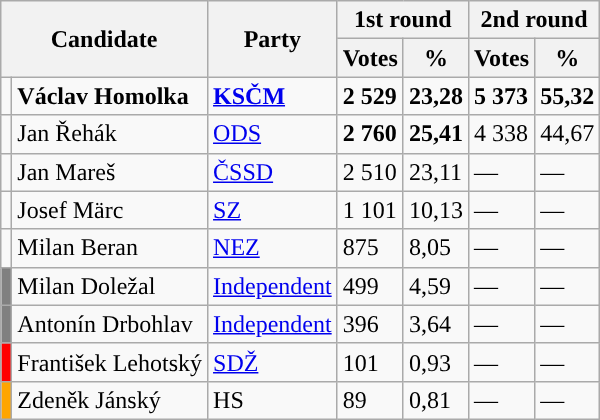<table class="wikitable sortable">
<tr>
<th colspan="2" rowspan="2">Candidate</th>
<th rowspan="2">Party</th>
<th colspan="2">1st round</th>
<th colspan="2">2nd round</th>
</tr>
<tr>
<th>Votes</th>
<th>%</th>
<th>Votes</th>
<th>%</th>
</tr>
<tr>
<td style="background-color:"></td>
<td><strong>Václav Homolka</strong></td>
<td><a href='#'><strong>KSČM</strong></a></td>
<td><strong>2 529</strong></td>
<td><strong>23,28</strong></td>
<td><strong>5 373</strong></td>
<td><strong>55,32</strong></td>
</tr>
<tr>
<td style="background-color:"></td>
<td>Jan Řehák</td>
<td><a href='#'>ODS</a></td>
<td><strong>2 760</strong></td>
<td><strong>25,41</strong></td>
<td>4 338</td>
<td>44,67</td>
</tr>
<tr>
<td style="background-color:"></td>
<td>Jan Mareš</td>
<td><a href='#'>ČSSD</a></td>
<td>2 510</td>
<td>23,11</td>
<td>—</td>
<td>—</td>
</tr>
<tr>
<td style="background-color:"></td>
<td>Josef Märc</td>
<td><a href='#'>SZ</a></td>
<td>1 101</td>
<td>10,13</td>
<td>—</td>
<td>—</td>
</tr>
<tr>
<td style="background-color:"></td>
<td>Milan Beran</td>
<td><a href='#'>NEZ</a></td>
<td>875</td>
<td>8,05</td>
<td>—</td>
<td>—</td>
</tr>
<tr>
<td style="background-color:gray;"></td>
<td>Milan Doležal</td>
<td><a href='#'>Independent</a></td>
<td>499</td>
<td>4,59</td>
<td>—</td>
<td>—</td>
</tr>
<tr>
<td style="background-color:gray;"></td>
<td>Antonín Drbohlav</td>
<td><a href='#'>Independent</a></td>
<td>396</td>
<td>3,64</td>
<td>—</td>
<td>—</td>
</tr>
<tr>
<td style="background-color:red"></td>
<td>František Lehotský</td>
<td><a href='#'>SDŽ</a></td>
<td>101</td>
<td>0,93</td>
<td>—</td>
<td>—</td>
</tr>
<tr>
<td style="background-color:orange;"></td>
<td>Zdeněk Jánský</td>
<td>HS</td>
<td>89</td>
<td>0,81</td>
<td>—</td>
<td>—</td>
</tr>
</table>
